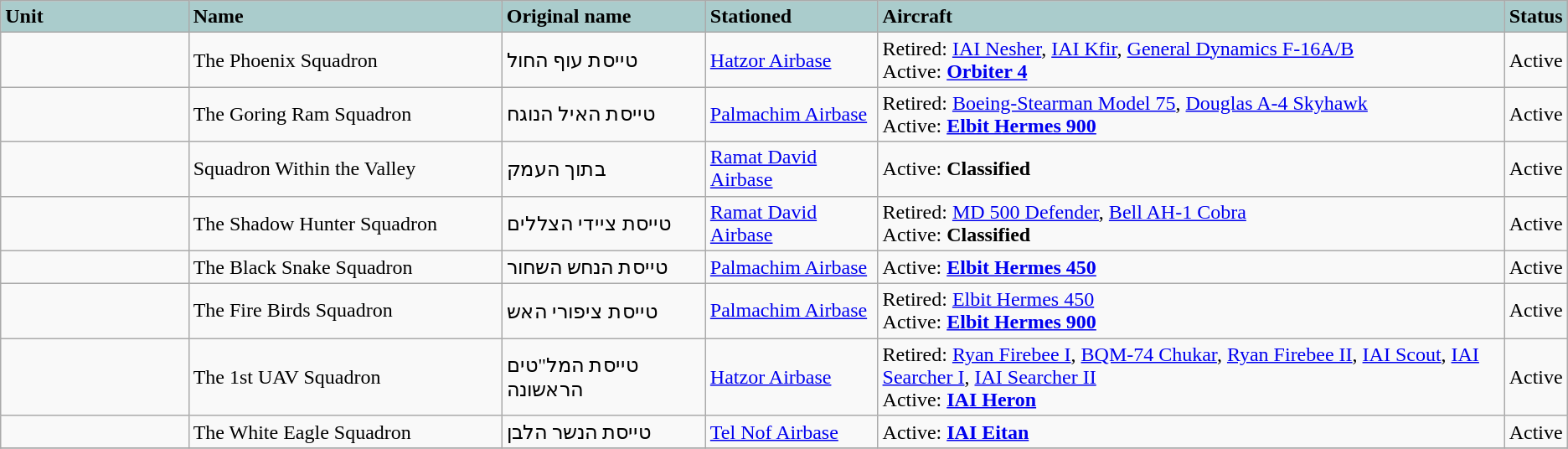<table class="wikitable">
<tr>
<th style="text-align: left; background: #aacccc;" width="12%">Unit</th>
<th style="text-align: left; background: #aacccc;" width="20%">Name</th>
<th style="text-align: left; background: #aacccc;" width="13%">Original name</th>
<th style="text-align: left; background: #aacccc;" width="11%">Stationed</th>
<th style="text-align: left; background: #aacccc;" width="40%">Aircraft</th>
<th style="text-align: left; background: #aacccc;" width="5%">Status</th>
</tr>
<tr ---->
<td></td>
<td>The Phoenix Squadron</td>
<td>טייסת עוף החול</td>
<td><a href='#'>Hatzor Airbase</a></td>
<td>Retired: <a href='#'>IAI Nesher</a>, <a href='#'>IAI Kfir</a>, <a href='#'>General Dynamics F-16A/B</a><br>Active: <strong><a href='#'>Orbiter 4</a></strong></td>
<td><span>Active</span></td>
</tr>
<tr ---->
<td></td>
<td>The Goring Ram Squadron</td>
<td>טייסת האיל הנוגח</td>
<td><a href='#'>Palmachim Airbase</a></td>
<td>Retired: <a href='#'>Boeing-Stearman Model 75</a>, <a href='#'>Douglas A-4 Skyhawk</a><br>Active: <strong><a href='#'>Elbit Hermes 900</a></strong></td>
<td><span>Active</span></td>
</tr>
<tr ---->
<td></td>
<td>Squadron Within the Valley</td>
<td>בתוך העמק</td>
<td><a href='#'>Ramat David Airbase</a></td>
<td>Active: <strong>Classified</strong></td>
<td><span>Active</span></td>
</tr>
<tr ---->
<td></td>
<td>The Shadow Hunter Squadron</td>
<td>טייסת ציידי הצללים</td>
<td><a href='#'>Ramat David Airbase</a></td>
<td>Retired: <a href='#'>MD 500 Defender</a>, <a href='#'>Bell AH-1 Cobra</a><br>Active: <strong>Classified</strong></td>
<td><span>Active</span></td>
</tr>
<tr ---->
<td></td>
<td>The Black Snake Squadron</td>
<td>טייסת הנחש השחור</td>
<td><a href='#'>Palmachim Airbase</a></td>
<td>Active: <strong><a href='#'>Elbit Hermes 450</a></strong></td>
<td><span>Active</span></td>
</tr>
<tr ---->
<td></td>
<td>The Fire Birds Squadron</td>
<td>טייסת ציפורי האש</td>
<td><a href='#'>Palmachim Airbase</a></td>
<td>Retired: <a href='#'>Elbit Hermes 450</a> <br>Active: <strong><a href='#'>Elbit Hermes 900</a></strong></td>
<td><span>Active</span></td>
</tr>
<tr ---->
<td></td>
<td>The 1st UAV Squadron</td>
<td>טייסת המל"טים הראשונה</td>
<td><a href='#'>Hatzor Airbase</a></td>
<td>Retired: <a href='#'>Ryan Firebee I</a>, <a href='#'>BQM-74 Chukar</a>, <a href='#'>Ryan Firebee II</a>, <a href='#'>IAI Scout</a>, <a href='#'>IAI Searcher I</a>, <a href='#'>IAI Searcher II</a><br>Active: <strong><a href='#'>IAI Heron</a></strong></td>
<td><span>Active</span></td>
</tr>
<tr ---->
<td></td>
<td>The White Eagle Squadron</td>
<td>טייסת הנשר הלבן</td>
<td><a href='#'>Tel Nof Airbase</a></td>
<td>Active: <strong><a href='#'>IAI Eitan</a></strong></td>
<td><span>Active</span></td>
</tr>
<tr ---->
</tr>
</table>
